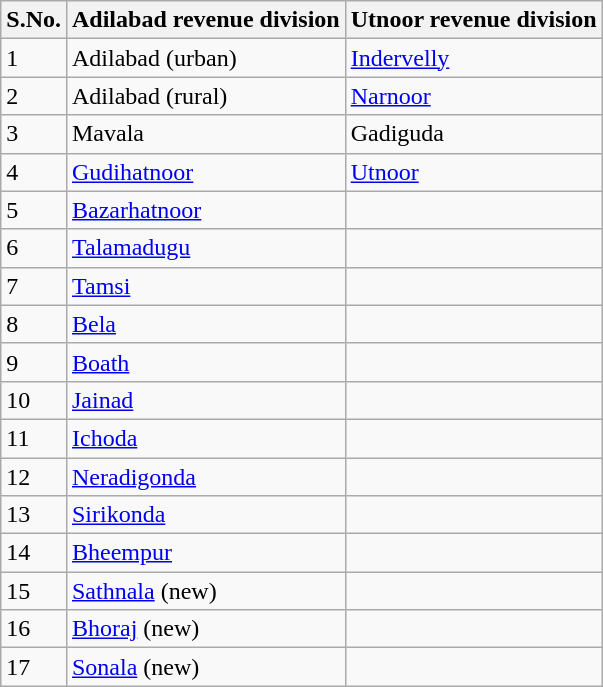<table class="wikitable">
<tr>
<th>S.No.</th>
<th>Adilabad revenue division</th>
<th>Utnoor revenue division</th>
</tr>
<tr>
<td>1</td>
<td>Adilabad (urban)</td>
<td><a href='#'>Indervelly</a></td>
</tr>
<tr>
<td>2</td>
<td>Adilabad (rural)</td>
<td><a href='#'>Narnoor</a></td>
</tr>
<tr>
<td>3</td>
<td>Mavala</td>
<td>Gadiguda</td>
</tr>
<tr>
<td>4</td>
<td><a href='#'>Gudihatnoor</a></td>
<td><a href='#'>Utnoor</a></td>
</tr>
<tr>
<td>5</td>
<td><a href='#'>Bazarhatnoor</a></td>
<td></td>
</tr>
<tr>
<td>6</td>
<td><a href='#'>Talamadugu</a></td>
<td></td>
</tr>
<tr>
<td>7</td>
<td><a href='#'>Tamsi</a></td>
<td></td>
</tr>
<tr>
<td>8</td>
<td><a href='#'>Bela</a></td>
<td></td>
</tr>
<tr>
<td>9</td>
<td><a href='#'>Boath</a></td>
<td></td>
</tr>
<tr>
<td>10</td>
<td><a href='#'>Jainad</a></td>
<td></td>
</tr>
<tr>
<td>11</td>
<td><a href='#'>Ichoda</a></td>
<td></td>
</tr>
<tr>
<td>12</td>
<td><a href='#'>Neradigonda</a></td>
<td></td>
</tr>
<tr>
<td>13</td>
<td><a href='#'>Sirikonda</a></td>
<td></td>
</tr>
<tr>
<td>14</td>
<td><a href='#'>Bheempur</a></td>
<td></td>
</tr>
<tr>
<td>15</td>
<td><a href='#'>Sathnala</a> (new)</td>
<td></td>
</tr>
<tr>
<td>16</td>
<td><a href='#'>Bhoraj</a> (new)</td>
<td></td>
</tr>
<tr>
<td>17</td>
<td><a href='#'>Sonala</a> (new)</td>
<td></td>
</tr>
</table>
